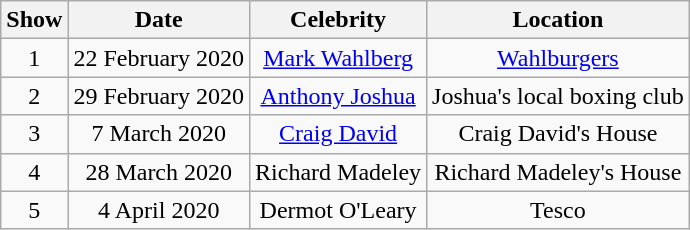<table class="wikitable" style="text-align:center">
<tr>
<th>Show</th>
<th>Date</th>
<th>Celebrity</th>
<th>Location</th>
</tr>
<tr>
<td>1</td>
<td>22 February 2020</td>
<td><a href='#'>Mark Wahlberg</a></td>
<td><a href='#'>Wahlburgers</a></td>
</tr>
<tr>
<td>2</td>
<td>29 February 2020</td>
<td><a href='#'>Anthony Joshua</a></td>
<td>Joshua's local boxing club</td>
</tr>
<tr>
<td>3</td>
<td>7 March 2020</td>
<td><a href='#'>Craig David</a></td>
<td>Craig David's House</td>
</tr>
<tr>
<td>4</td>
<td>28 March 2020</td>
<td>Richard Madeley</td>
<td>Richard Madeley's House</td>
</tr>
<tr>
<td>5</td>
<td>4 April 2020</td>
<td>Dermot O'Leary</td>
<td>Tesco</td>
</tr>
</table>
